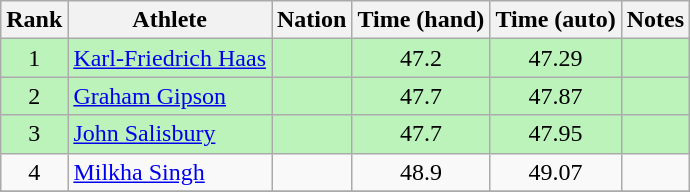<table class="wikitable sortable" style="text-align:center">
<tr>
<th>Rank</th>
<th>Athlete</th>
<th>Nation</th>
<th>Time (hand)</th>
<th>Time (auto)</th>
<th>Notes</th>
</tr>
<tr bgcolor=bbf3bb>
<td>1</td>
<td align=left><a href='#'>Karl-Friedrich Haas</a></td>
<td align=left></td>
<td>47.2</td>
<td>47.29</td>
<td></td>
</tr>
<tr bgcolor=bbf3bb>
<td>2</td>
<td align=left><a href='#'>Graham Gipson</a></td>
<td align=left></td>
<td>47.7</td>
<td>47.87</td>
<td></td>
</tr>
<tr bgcolor=bbf3bb>
<td>3</td>
<td align=left><a href='#'>John Salisbury</a></td>
<td align=left></td>
<td>47.7</td>
<td>47.95</td>
<td></td>
</tr>
<tr>
<td>4</td>
<td align=left><a href='#'>Milkha Singh</a></td>
<td align=left></td>
<td>48.9</td>
<td>49.07</td>
<td></td>
</tr>
<tr>
</tr>
</table>
